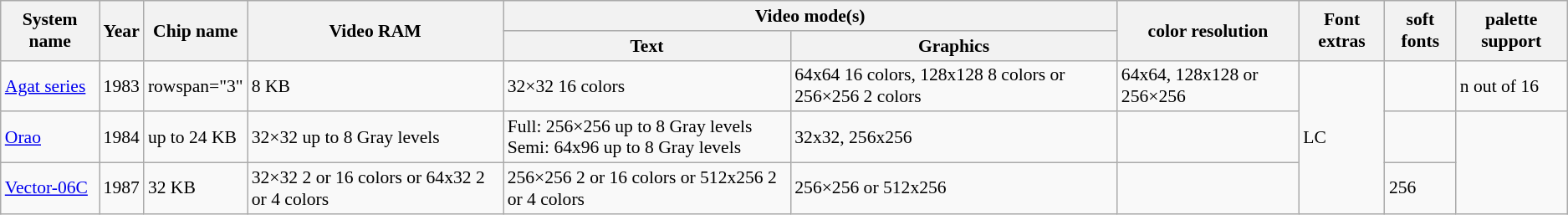<table class="wikitable" style="font-size: 90%;">
<tr>
<th rowspan="2">System name</th>
<th rowspan="2">Year</th>
<th rowspan="2">Chip name</th>
<th rowspan="2">Video RAM</th>
<th colspan="2">Video mode(s)</th>
<th rowspan="2">color resolution</th>
<th rowspan="2">Font extras</th>
<th rowspan="2">soft fonts</th>
<th rowspan="2">palette support</th>
</tr>
<tr>
<th>Text</th>
<th>Graphics</th>
</tr>
<tr>
<td><a href='#'>Agat series</a></td>
<td>1983</td>
<td>rowspan="3" </td>
<td>8 KB</td>
<td>32×32 16 colors</td>
<td>64x64 16 colors, 128x128 8 colors or 256×256 2 colors</td>
<td>64x64, 128x128 or 256×256</td>
<td rowspan="3">LC</td>
<td></td>
<td>n out of 16</td>
</tr>
<tr>
<td><a href='#'>Orao</a></td>
<td>1984</td>
<td>up to 24 KB</td>
<td>32×32 up to 8 Gray levels</td>
<td>Full: 256×256 up to 8 Gray levels<br>Semi: 64x96 up to 8 Gray levels</td>
<td>32x32, 256x256</td>
<td></td>
<td></td>
</tr>
<tr>
<td><a href='#'>Vector-06C</a></td>
<td>1987</td>
<td>32 KB</td>
<td>32×32 2 or 16 colors or 64x32 2 or 4 colors</td>
<td>256×256 2 or 16 colors or 512x256 2 or 4 colors</td>
<td>256×256 or 512x256</td>
<td></td>
<td>256</td>
</tr>
</table>
